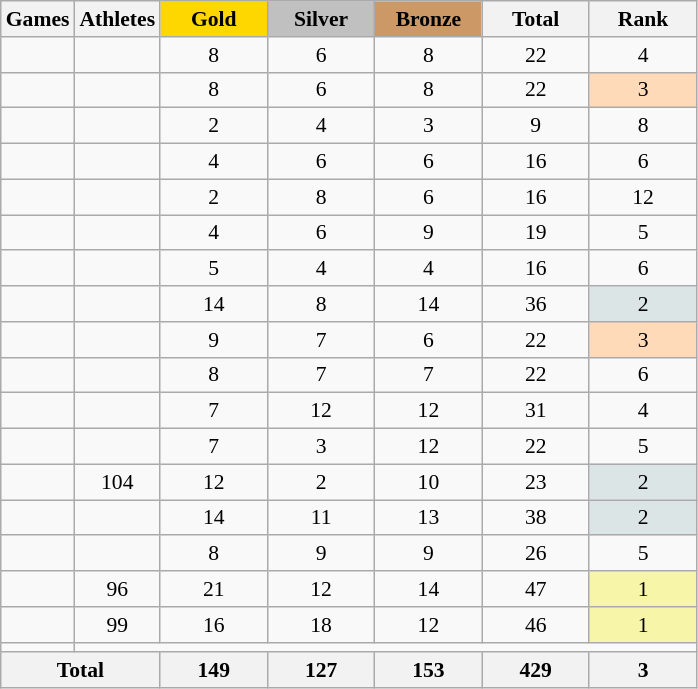<table class="wikitable" style="text-align:center; font-size:90%;">
<tr>
<th>Games</th>
<th>Athletes</th>
<th style="background:gold; width:4.5em; font-weight:bold;">Gold</th>
<th style="background:silver; width:4.5em; font-weight:bold;">Silver</th>
<th style="background:#cc9966; width:4.5em; font-weight:bold;">Bronze</th>
<th style="width:4.5em; font-weight:bold;">Total</th>
<th style="width:4.5em; font-weight:bold;">Rank</th>
</tr>
<tr>
<td align=left></td>
<td></td>
<td>8</td>
<td>6</td>
<td>8</td>
<td>22</td>
<td>4</td>
</tr>
<tr>
<td align=left></td>
<td></td>
<td>8</td>
<td>6</td>
<td>8</td>
<td>22</td>
<td style="background:#ffdab9;">3</td>
</tr>
<tr>
<td align=left></td>
<td></td>
<td>2</td>
<td>4</td>
<td>3</td>
<td>9</td>
<td>8</td>
</tr>
<tr>
<td align=left></td>
<td></td>
<td>4</td>
<td>6</td>
<td>6</td>
<td>16</td>
<td>6</td>
</tr>
<tr>
<td align=left></td>
<td></td>
<td>2</td>
<td>8</td>
<td>6</td>
<td>16</td>
<td>12</td>
</tr>
<tr>
<td align=left></td>
<td></td>
<td>4</td>
<td>6</td>
<td>9</td>
<td>19</td>
<td>5</td>
</tr>
<tr>
<td align=left></td>
<td></td>
<td>5</td>
<td>4</td>
<td>4</td>
<td>16</td>
<td>6</td>
</tr>
<tr>
<td align=left></td>
<td></td>
<td>14</td>
<td>8</td>
<td>14</td>
<td>36</td>
<td bgcolor=dce5e5>2</td>
</tr>
<tr>
<td align=left></td>
<td></td>
<td>9</td>
<td>7</td>
<td>6</td>
<td>22</td>
<td style="background:#ffdab9;">3</td>
</tr>
<tr>
<td align=left></td>
<td></td>
<td>8</td>
<td>7</td>
<td>7</td>
<td>22</td>
<td>6</td>
</tr>
<tr>
<td align=left></td>
<td></td>
<td>7</td>
<td>12</td>
<td>12</td>
<td>31</td>
<td>4</td>
</tr>
<tr>
<td align=left></td>
<td></td>
<td>7</td>
<td>3</td>
<td>12</td>
<td>22</td>
<td>5</td>
</tr>
<tr>
<td align=left></td>
<td>104</td>
<td>12</td>
<td>2</td>
<td>10</td>
<td>23</td>
<td bgcolor=dce5e5>2</td>
</tr>
<tr>
<td align=left></td>
<td></td>
<td>14</td>
<td>11</td>
<td>13</td>
<td>38</td>
<td bgcolor=dce5e5>2</td>
</tr>
<tr>
<td align=left></td>
<td></td>
<td>8</td>
<td>9</td>
<td>9</td>
<td>26</td>
<td>5</td>
</tr>
<tr>
<td align=left></td>
<td>96</td>
<td>21</td>
<td>12</td>
<td>14</td>
<td>47</td>
<td style="background:#f7f6a8;">1</td>
</tr>
<tr>
<td align=left></td>
<td>99</td>
<td>16</td>
<td>18</td>
<td>12</td>
<td>46</td>
<td style="background:#f7f6a8;">1</td>
</tr>
<tr>
<td align=left></td>
</tr>
<tr>
<th colspan=2>Total</th>
<th>149</th>
<th>127</th>
<th>153</th>
<th>429</th>
<th>3</th>
</tr>
</table>
